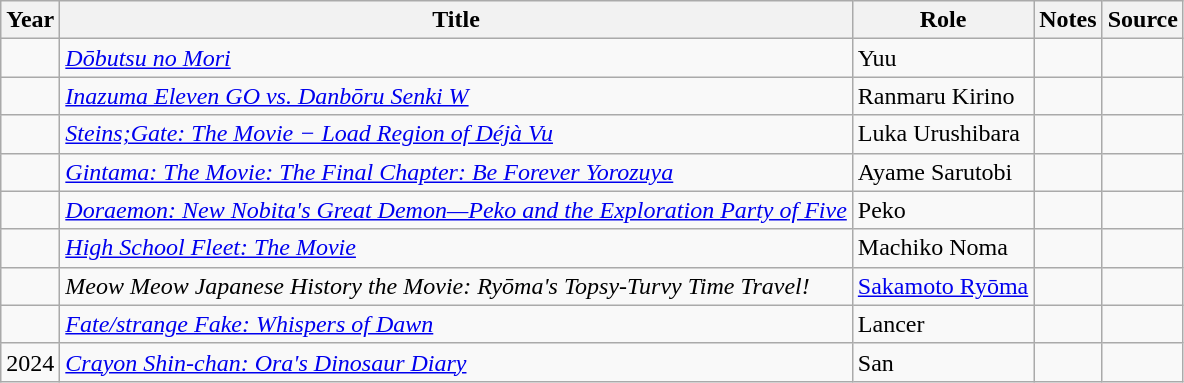<table class="wikitable sortable plainrowheaders">
<tr>
<th>Year</th>
<th class="unsortable">Title</th>
<th class="unsortable">Role</th>
<th class="unsortable">Notes</th>
<th class="unsortable">Source</th>
</tr>
<tr>
<td></td>
<td><em><a href='#'>Dōbutsu no Mori</a></em></td>
<td>Yuu</td>
<td></td>
<td></td>
</tr>
<tr>
<td></td>
<td><em><a href='#'>Inazuma Eleven GO vs. Danbōru Senki W</a></em></td>
<td>Ranmaru Kirino</td>
<td></td>
<td></td>
</tr>
<tr>
<td></td>
<td><em><a href='#'>Steins;Gate: The Movie − Load Region of Déjà Vu</a></em></td>
<td>Luka Urushibara</td>
<td></td>
<td></td>
</tr>
<tr>
<td></td>
<td><em><a href='#'>Gintama: The Movie: The Final Chapter: Be Forever Yorozuya</a></em></td>
<td>Ayame Sarutobi</td>
<td></td>
<td></td>
</tr>
<tr>
<td></td>
<td><em><a href='#'>Doraemon: New Nobita's Great Demon—Peko and the Exploration Party of Five</a></em></td>
<td>Peko</td>
<td></td>
<td></td>
</tr>
<tr>
<td></td>
<td><em><a href='#'>High School Fleet: The Movie</a></em></td>
<td>Machiko Noma</td>
<td></td>
<td></td>
</tr>
<tr>
<td></td>
<td><em>Meow Meow Japanese History the Movie: Ryōma's Topsy-Turvy Time Travel!</em></td>
<td><a href='#'>Sakamoto Ryōma</a></td>
<td></td>
<td></td>
</tr>
<tr>
<td></td>
<td><em><a href='#'>Fate/strange Fake: Whispers of Dawn</a></em></td>
<td>Lancer</td>
<td></td>
<td></td>
</tr>
<tr>
<td>2024</td>
<td><em><a href='#'>Crayon Shin-chan: Ora's Dinosaur Diary</a></em></td>
<td>San</td>
<td></td>
<td></td>
</tr>
</table>
